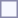<table style="border:1px solid #8888aa; background-color:#f7f8ff; padding:5px; font-size:95%; margin: 0px 12px 12px 0px;">
</table>
